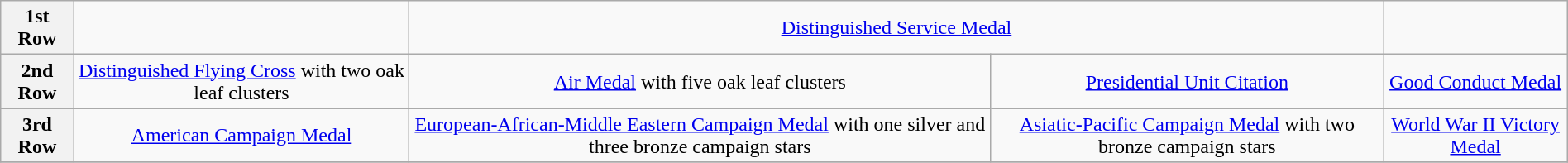<table class="wikitable" style="margin:1em auto; text-align:center;">
<tr>
<th>1st Row</th>
<td></td>
<td colspan="2"><a href='#'>Distinguished Service Medal</a></td>
<td></td>
</tr>
<tr>
<th>2nd Row</th>
<td><a href='#'>Distinguished Flying Cross</a> with two oak leaf clusters</td>
<td><a href='#'>Air Medal</a> with five oak leaf clusters</td>
<td><a href='#'>Presidential Unit Citation</a></td>
<td><a href='#'>Good Conduct Medal</a></td>
</tr>
<tr>
<th>3rd Row</th>
<td><a href='#'>American Campaign Medal</a></td>
<td><a href='#'>European-African-Middle Eastern Campaign Medal</a> with one silver and three bronze campaign stars</td>
<td><a href='#'>Asiatic-Pacific Campaign Medal</a> with two bronze campaign stars</td>
<td><a href='#'>World War II Victory Medal</a></td>
</tr>
<tr>
</tr>
</table>
